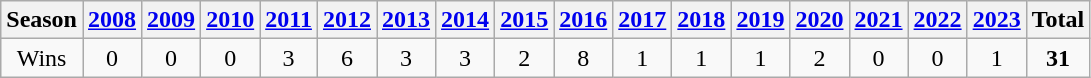<table class="wikitable">
<tr>
<th>Season</th>
<th><a href='#'>2008</a></th>
<th><a href='#'>2009</a></th>
<th><a href='#'>2010</a></th>
<th><a href='#'>2011</a></th>
<th><a href='#'>2012</a></th>
<th><a href='#'>2013</a></th>
<th><a href='#'>2014</a></th>
<th><a href='#'>2015</a></th>
<th><a href='#'>2016</a></th>
<th><a href='#'>2017</a></th>
<th><a href='#'>2018</a></th>
<th><a href='#'>2019</a></th>
<th><a href='#'>2020</a></th>
<th><a href='#'>2021</a></th>
<th><a href='#'>2022</a></th>
<th><a href='#'>2023</a></th>
<th>Total</th>
</tr>
<tr style=text-align:center>
<td>Wins</td>
<td>0</td>
<td>0</td>
<td>0</td>
<td>3</td>
<td>6</td>
<td>3</td>
<td>3</td>
<td>2</td>
<td>8</td>
<td>1</td>
<td>1</td>
<td>1</td>
<td>2</td>
<td>0</td>
<td>0</td>
<td>1</td>
<td><strong>31</strong></td>
</tr>
</table>
